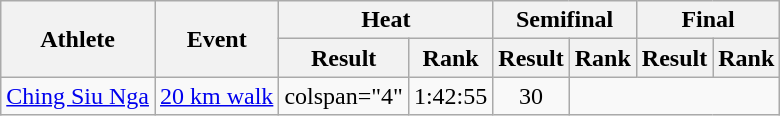<table class="wikitable">
<tr>
<th rowspan="2">Athlete</th>
<th rowspan="2">Event</th>
<th colspan="2">Heat</th>
<th colspan="2">Semifinal</th>
<th colspan="2">Final</th>
</tr>
<tr>
<th>Result</th>
<th>Rank</th>
<th>Result</th>
<th>Rank</th>
<th>Result</th>
<th>Rank</th>
</tr>
<tr style=text-align:center>
<td style=text-align:left><a href='#'>Ching Siu Nga</a></td>
<td style=text-align:left><a href='#'>20 km walk</a></td>
<td>colspan="4" </td>
<td>1:42:55</td>
<td>30</td>
</tr>
</table>
